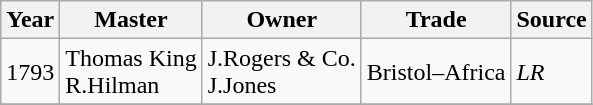<table class=" wikitable">
<tr>
<th>Year</th>
<th>Master</th>
<th>Owner</th>
<th>Trade</th>
<th>Source</th>
</tr>
<tr>
<td>1793</td>
<td>Thomas King<br>R.Hilman</td>
<td>J.Rogers & Co.<br>J.Jones</td>
<td>Bristol–Africa</td>
<td><em>LR</em></td>
</tr>
<tr>
</tr>
</table>
